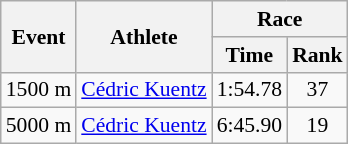<table class="wikitable" border="1" style="font-size:90%">
<tr>
<th rowspan=2>Event</th>
<th rowspan=2>Athlete</th>
<th colspan=2>Race</th>
</tr>
<tr>
<th>Time</th>
<th>Rank</th>
</tr>
<tr>
<td>1500 m</td>
<td><a href='#'>Cédric Kuentz</a></td>
<td align=center>1:54.78</td>
<td align=center>37</td>
</tr>
<tr>
<td>5000 m</td>
<td><a href='#'>Cédric Kuentz</a></td>
<td align=center>6:45.90</td>
<td align=center>19</td>
</tr>
</table>
